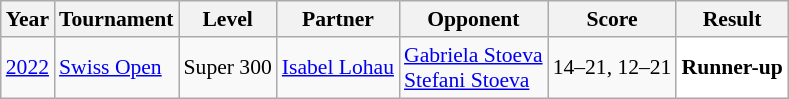<table class="sortable wikitable" style="font-size: 90%;">
<tr>
<th>Year</th>
<th>Tournament</th>
<th>Level</th>
<th>Partner</th>
<th>Opponent</th>
<th>Score</th>
<th>Result</th>
</tr>
<tr>
<td align="center"><a href='#'>2022</a></td>
<td align="left"><a href='#'>Swiss Open</a></td>
<td align="left">Super 300</td>
<td align="left"> <a href='#'>Isabel Lohau</a></td>
<td align="left"> <a href='#'>Gabriela Stoeva</a><br> <a href='#'>Stefani Stoeva</a></td>
<td align="left">14–21, 12–21</td>
<td style="text-align:left; background:white"> <strong>Runner-up</strong></td>
</tr>
</table>
